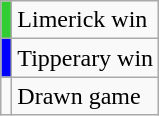<table class="wikitable">
<tr>
<td style="background-color:#32CD32"></td>
<td>Limerick win</td>
</tr>
<tr>
<td style="background-color:#0000ff"></td>
<td>Tipperary win</td>
</tr>
<tr>
<td></td>
<td>Drawn game</td>
</tr>
</table>
